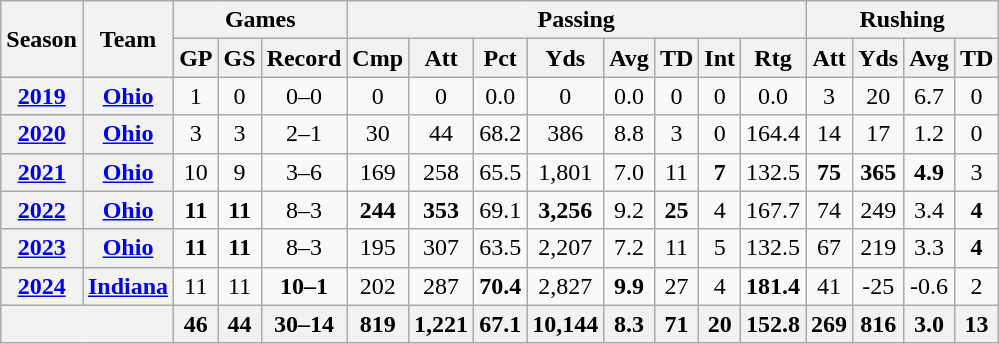<table class="wikitable" style="text-align:center;">
<tr>
<th rowspan="2">Season</th>
<th rowspan="2">Team</th>
<th colspan="3">Games</th>
<th colspan="8">Passing</th>
<th colspan="5">Rushing</th>
</tr>
<tr>
<th>GP</th>
<th>GS</th>
<th>Record</th>
<th>Cmp</th>
<th>Att</th>
<th>Pct</th>
<th>Yds</th>
<th>Avg</th>
<th>TD</th>
<th>Int</th>
<th>Rtg</th>
<th>Att</th>
<th>Yds</th>
<th>Avg</th>
<th>TD</th>
</tr>
<tr>
<th><a href='#'>2019</a></th>
<th><a href='#'>Ohio</a></th>
<td>1</td>
<td>0</td>
<td>0–0</td>
<td>0</td>
<td>0</td>
<td>0.0</td>
<td>0</td>
<td>0.0</td>
<td>0</td>
<td>0</td>
<td>0.0</td>
<td>3</td>
<td>20</td>
<td>6.7</td>
<td>0</td>
</tr>
<tr>
<th><a href='#'>2020</a></th>
<th><a href='#'>Ohio</a></th>
<td>3</td>
<td>3</td>
<td>2–1</td>
<td>30</td>
<td>44</td>
<td>68.2</td>
<td>386</td>
<td>8.8</td>
<td>3</td>
<td>0</td>
<td>164.4</td>
<td>14</td>
<td>17</td>
<td>1.2</td>
<td>0</td>
</tr>
<tr>
<th><a href='#'>2021</a></th>
<th><a href='#'>Ohio</a></th>
<td>10</td>
<td>9</td>
<td>3–6</td>
<td>169</td>
<td>258</td>
<td>65.5</td>
<td>1,801</td>
<td>7.0</td>
<td>11</td>
<td><strong>7</strong></td>
<td>132.5</td>
<td><strong>75</strong></td>
<td><strong>365</strong></td>
<td><strong>4.9</strong></td>
<td>3</td>
</tr>
<tr>
<th><a href='#'>2022</a></th>
<th><a href='#'>Ohio</a></th>
<td><strong>11</strong></td>
<td><strong>11</strong></td>
<td>8–3</td>
<td><strong>244</strong></td>
<td><strong>353</strong></td>
<td>69.1</td>
<td><strong>3,256</strong></td>
<td>9.2</td>
<td><strong>25</strong></td>
<td>4</td>
<td>167.7</td>
<td>74</td>
<td>249</td>
<td>3.4</td>
<td><strong>4</strong></td>
</tr>
<tr>
<th><a href='#'>2023</a></th>
<th><a href='#'>Ohio</a></th>
<td><strong>11</strong></td>
<td><strong>11</strong></td>
<td>8–3</td>
<td>195</td>
<td>307</td>
<td>63.5</td>
<td>2,207</td>
<td>7.2</td>
<td>11</td>
<td>5</td>
<td>132.5</td>
<td>67</td>
<td>219</td>
<td>3.3</td>
<td><strong>4</strong></td>
</tr>
<tr>
<th><a href='#'>2024</a></th>
<th><a href='#'>Indiana</a></th>
<td>11</td>
<td>11</td>
<td><strong>10–1</strong></td>
<td>202</td>
<td>287</td>
<td><strong>70.4</strong></td>
<td>2,827</td>
<td><strong>9.9</strong></td>
<td>27</td>
<td>4</td>
<td><strong>181.4</strong></td>
<td>41</td>
<td>-25</td>
<td>-0.6</td>
<td>2</td>
</tr>
<tr>
<th colspan="2"></th>
<th>46</th>
<th>44</th>
<th>30–14</th>
<th>819</th>
<th>1,221</th>
<th>67.1</th>
<th>10,144</th>
<th>8.3</th>
<th>71</th>
<th>20</th>
<th>152.8</th>
<th>269</th>
<th>816</th>
<th>3.0</th>
<th>13</th>
</tr>
</table>
